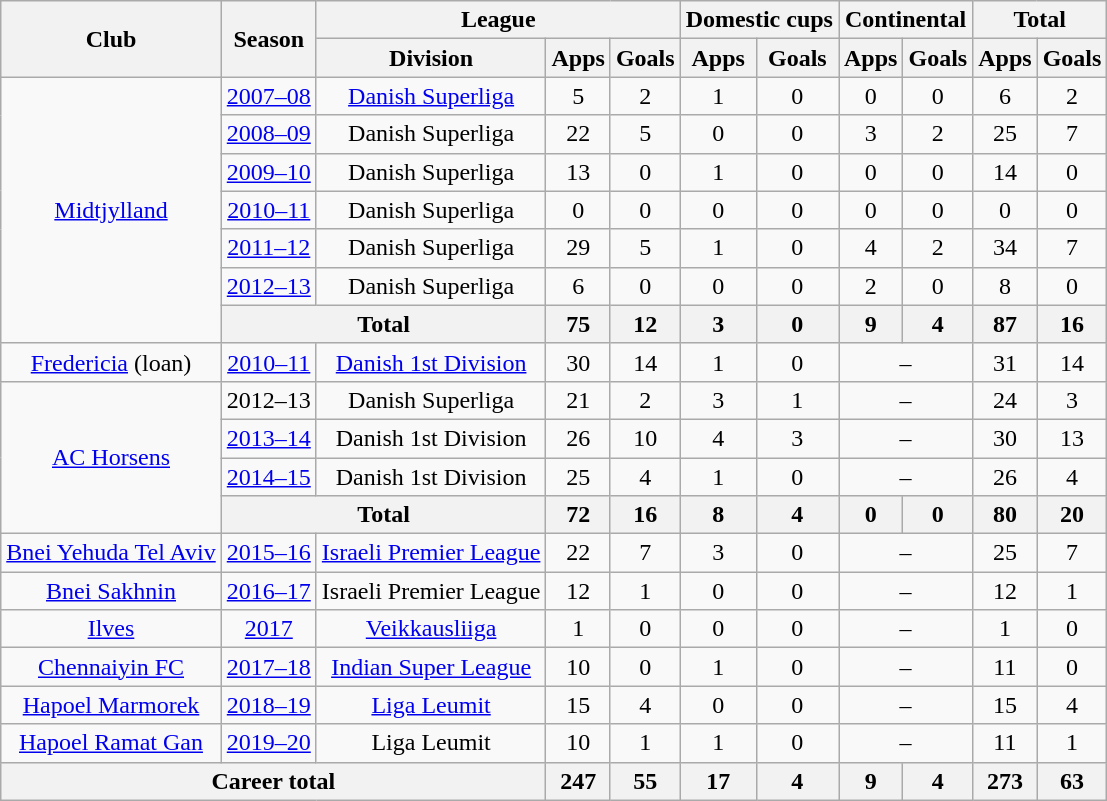<table class="wikitable" style="text-align:center">
<tr>
<th rowspan="2">Club</th>
<th rowspan="2">Season</th>
<th colspan="3">League</th>
<th colspan="2">Domestic cups</th>
<th colspan="2">Continental</th>
<th colspan="2">Total</th>
</tr>
<tr>
<th>Division</th>
<th>Apps</th>
<th>Goals</th>
<th>Apps</th>
<th>Goals</th>
<th>Apps</th>
<th>Goals</th>
<th>Apps</th>
<th>Goals</th>
</tr>
<tr>
<td rowspan=7><a href='#'>Midtjylland</a></td>
<td><a href='#'>2007–08</a></td>
<td><a href='#'>Danish Superliga</a></td>
<td>5</td>
<td>2</td>
<td>1</td>
<td>0</td>
<td>0</td>
<td>0</td>
<td>6</td>
<td>2</td>
</tr>
<tr>
<td><a href='#'>2008–09</a></td>
<td>Danish Superliga</td>
<td>22</td>
<td>5</td>
<td>0</td>
<td>0</td>
<td>3</td>
<td>2</td>
<td>25</td>
<td>7</td>
</tr>
<tr>
<td><a href='#'>2009–10</a></td>
<td>Danish Superliga</td>
<td>13</td>
<td>0</td>
<td>1</td>
<td>0</td>
<td>0</td>
<td>0</td>
<td>14</td>
<td>0</td>
</tr>
<tr>
<td><a href='#'>2010–11</a></td>
<td>Danish Superliga</td>
<td>0</td>
<td>0</td>
<td>0</td>
<td>0</td>
<td>0</td>
<td>0</td>
<td>0</td>
<td>0</td>
</tr>
<tr>
<td><a href='#'>2011–12</a></td>
<td>Danish Superliga</td>
<td>29</td>
<td>5</td>
<td>1</td>
<td>0</td>
<td>4</td>
<td>2</td>
<td>34</td>
<td>7</td>
</tr>
<tr>
<td><a href='#'>2012–13</a></td>
<td>Danish Superliga</td>
<td>6</td>
<td>0</td>
<td>0</td>
<td>0</td>
<td>2</td>
<td>0</td>
<td>8</td>
<td>0</td>
</tr>
<tr>
<th colspan=2>Total</th>
<th>75</th>
<th>12</th>
<th>3</th>
<th>0</th>
<th>9</th>
<th>4</th>
<th>87</th>
<th>16</th>
</tr>
<tr>
<td><a href='#'>Fredericia</a> (loan)</td>
<td><a href='#'>2010–11</a></td>
<td><a href='#'>Danish 1st Division</a></td>
<td>30</td>
<td>14</td>
<td>1</td>
<td>0</td>
<td colspan=2>–</td>
<td>31</td>
<td>14</td>
</tr>
<tr>
<td rowspan=4><a href='#'>AC Horsens</a></td>
<td>2012–13</td>
<td>Danish Superliga</td>
<td>21</td>
<td>2</td>
<td>3</td>
<td>1</td>
<td colspan=2>–</td>
<td>24</td>
<td>3</td>
</tr>
<tr>
<td><a href='#'>2013–14</a></td>
<td>Danish 1st Division</td>
<td>26</td>
<td>10</td>
<td>4</td>
<td>3</td>
<td colspan=2>–</td>
<td>30</td>
<td>13</td>
</tr>
<tr>
<td><a href='#'>2014–15</a></td>
<td>Danish 1st Division</td>
<td>25</td>
<td>4</td>
<td>1</td>
<td>0</td>
<td colspan=2>–</td>
<td>26</td>
<td>4</td>
</tr>
<tr>
<th colspan=2>Total</th>
<th>72</th>
<th>16</th>
<th>8</th>
<th>4</th>
<th>0</th>
<th>0</th>
<th>80</th>
<th>20</th>
</tr>
<tr>
<td><a href='#'>Bnei Yehuda Tel Aviv</a></td>
<td><a href='#'>2015–16</a></td>
<td><a href='#'>Israeli Premier League</a></td>
<td>22</td>
<td>7</td>
<td>3</td>
<td>0</td>
<td colspan=2>–</td>
<td>25</td>
<td>7</td>
</tr>
<tr>
<td><a href='#'>Bnei Sakhnin</a></td>
<td><a href='#'>2016–17</a></td>
<td>Israeli Premier League</td>
<td>12</td>
<td>1</td>
<td>0</td>
<td>0</td>
<td colspan=2>–</td>
<td>12</td>
<td>1</td>
</tr>
<tr>
<td><a href='#'>Ilves</a></td>
<td><a href='#'>2017</a></td>
<td><a href='#'>Veikkausliiga</a></td>
<td>1</td>
<td>0</td>
<td>0</td>
<td>0</td>
<td colspan=2>–</td>
<td>1</td>
<td>0</td>
</tr>
<tr>
<td><a href='#'>Chennaiyin FC</a></td>
<td><a href='#'>2017–18</a></td>
<td><a href='#'>Indian Super League</a></td>
<td>10</td>
<td>0</td>
<td>1</td>
<td>0</td>
<td colspan=2>–</td>
<td>11</td>
<td>0</td>
</tr>
<tr>
<td><a href='#'>Hapoel Marmorek</a></td>
<td><a href='#'>2018–19</a></td>
<td><a href='#'>Liga Leumit</a></td>
<td>15</td>
<td>4</td>
<td>0</td>
<td>0</td>
<td colspan=2>–</td>
<td>15</td>
<td>4</td>
</tr>
<tr>
<td><a href='#'>Hapoel Ramat Gan</a></td>
<td><a href='#'>2019–20</a></td>
<td>Liga Leumit</td>
<td>10</td>
<td>1</td>
<td>1</td>
<td>0</td>
<td colspan=2>–</td>
<td>11</td>
<td>1</td>
</tr>
<tr>
<th colspan="3">Career total</th>
<th>247</th>
<th>55</th>
<th>17</th>
<th>4</th>
<th>9</th>
<th>4</th>
<th>273</th>
<th>63</th>
</tr>
</table>
